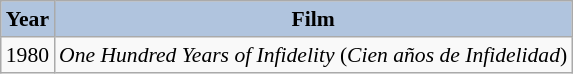<table class="wikitable" style="font-size:90%;">
<tr>
<th style="background:#B0C4DE;">Year</th>
<th style="background:#B0C4DE;">Film</th>
</tr>
<tr>
<td>1980</td>
<td><em>One Hundred Years of Infidelity</em> (<em>Cien años de Infidelidad</em>)</td>
</tr>
</table>
